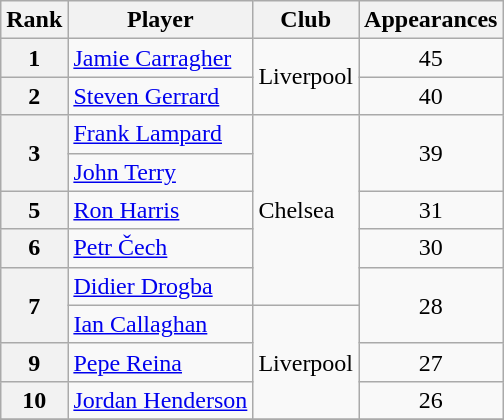<table class="wikitable" style="text-align:center">
<tr>
<th>Rank</th>
<th>Player</th>
<th>Club</th>
<th>Appearances</th>
</tr>
<tr>
<th>1</th>
<td align="left"> <a href='#'>Jamie Carragher</a></td>
<td align="left" rowspan="2">Liverpool</td>
<td>45</td>
</tr>
<tr>
<th>2</th>
<td align="left"> <a href='#'>Steven Gerrard</a></td>
<td>40</td>
</tr>
<tr>
<th rowspan="2">3</th>
<td align="left"> <a href='#'>Frank Lampard</a></td>
<td align="left" rowspan="5">Chelsea</td>
<td rowspan="2">39</td>
</tr>
<tr>
<td align="left"> <a href='#'>John Terry</a></td>
</tr>
<tr>
<th>5</th>
<td align="left"> <a href='#'>Ron Harris</a></td>
<td>31</td>
</tr>
<tr>
<th>6</th>
<td align="left"> <a href='#'>Petr Čech</a></td>
<td>30</td>
</tr>
<tr>
<th rowspan="2">7</th>
<td align="left"> <a href='#'>Didier Drogba</a></td>
<td rowspan="2">28</td>
</tr>
<tr>
<td align="left"> <a href='#'>Ian Callaghan</a></td>
<td align="left" rowspan="3">Liverpool</td>
</tr>
<tr>
<th>9</th>
<td align="left"> <a href='#'>Pepe Reina</a></td>
<td>27</td>
</tr>
<tr>
<th>10</th>
<td align="left"> <a href='#'>Jordan Henderson</a></td>
<td>26</td>
</tr>
<tr>
</tr>
</table>
